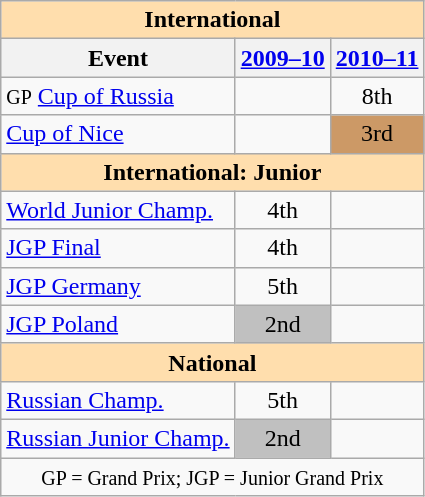<table class="wikitable" style="text-align:center">
<tr>
<th style="background-color: #ffdead; " colspan=3 align=center><strong>International</strong></th>
</tr>
<tr>
<th>Event</th>
<th><a href='#'>2009–10</a></th>
<th><a href='#'>2010–11</a></th>
</tr>
<tr>
<td align=left><small>GP</small> <a href='#'>Cup of Russia</a></td>
<td></td>
<td>8th</td>
</tr>
<tr>
<td align=left><a href='#'>Cup of Nice</a></td>
<td></td>
<td bgcolor=cc9966>3rd</td>
</tr>
<tr>
<th style="background-color: #ffdead; " colspan=3 align=center><strong>International: Junior</strong></th>
</tr>
<tr>
<td align=left><a href='#'>World Junior Champ.</a></td>
<td>4th</td>
<td></td>
</tr>
<tr>
<td align=left><a href='#'>JGP Final</a></td>
<td>4th</td>
<td></td>
</tr>
<tr>
<td align=left><a href='#'>JGP Germany</a></td>
<td>5th</td>
<td></td>
</tr>
<tr>
<td align=left><a href='#'>JGP Poland</a></td>
<td bgcolor=silver>2nd</td>
<td></td>
</tr>
<tr>
<th style="background-color: #ffdead; " colspan=3 align=center><strong>National</strong></th>
</tr>
<tr>
<td align=left><a href='#'>Russian Champ.</a></td>
<td>5th</td>
<td></td>
</tr>
<tr>
<td align=left><a href='#'>Russian Junior Champ.</a></td>
<td bgcolor=silver>2nd</td>
<td></td>
</tr>
<tr>
<td colspan=3 align=center><small> GP = Grand Prix; JGP = Junior Grand Prix </small></td>
</tr>
</table>
